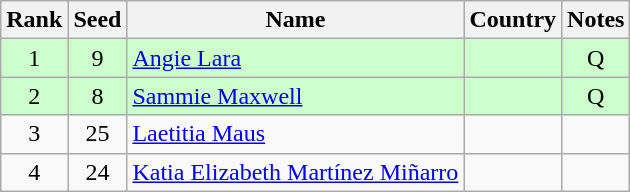<table class="wikitable" style="text-align:center;">
<tr>
<th>Rank</th>
<th>Seed</th>
<th>Name</th>
<th>Country</th>
<th>Notes</th>
</tr>
<tr bgcolor=ccffcc>
<td>1</td>
<td>9</td>
<td align=left><a href='#'>Angie Lara</a></td>
<td align=left></td>
<td>Q</td>
</tr>
<tr bgcolor=ccffcc>
<td>2</td>
<td>8</td>
<td align=left><a href='#'>Sammie Maxwell</a></td>
<td align=left></td>
<td>Q</td>
</tr>
<tr>
<td>3</td>
<td>25</td>
<td align=left><a href='#'>Laetitia Maus</a></td>
<td align=left></td>
<td></td>
</tr>
<tr>
<td>4</td>
<td>24</td>
<td align=left><a href='#'>Katia Elizabeth Martínez Miñarro</a></td>
<td align=left></td>
<td></td>
</tr>
</table>
